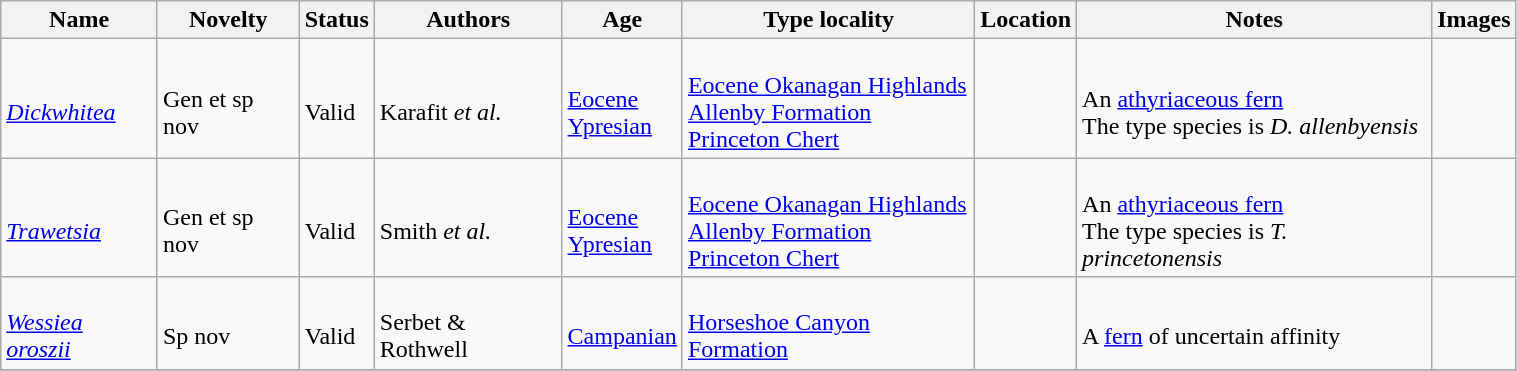<table class="wikitable sortable" align="center" width="80%">
<tr>
<th>Name</th>
<th>Novelty</th>
<th>Status</th>
<th>Authors</th>
<th>Age</th>
<th>Type locality</th>
<th>Location</th>
<th>Notes</th>
<th>Images</th>
</tr>
<tr>
<td><br><em><a href='#'>Dickwhitea</a></em></td>
<td><br>Gen et sp nov</td>
<td><br>Valid</td>
<td><br>Karafit <em>et al.</em></td>
<td><br><a href='#'>Eocene</a><br><a href='#'>Ypresian</a></td>
<td><br><a href='#'>Eocene Okanagan Highlands</a><br><a href='#'>Allenby Formation</a><br><a href='#'>Princeton Chert</a></td>
<td><br><br></td>
<td><br>An <a href='#'>athyriaceous fern</a><br> The type species is <em>D. allenbyensis</em></td>
<td></td>
</tr>
<tr>
<td><br><em><a href='#'>Trawetsia</a></em></td>
<td><br>Gen et sp nov</td>
<td><br>Valid</td>
<td><br>Smith <em>et al.</em></td>
<td><br><a href='#'>Eocene</a><br><a href='#'>Ypresian</a></td>
<td><br><a href='#'>Eocene Okanagan Highlands</a><br><a href='#'>Allenby Formation</a><br><a href='#'>Princeton Chert</a></td>
<td><br><br></td>
<td><br>An <a href='#'>athyriaceous fern</a><br> The type species is <em>T. princetonensis</em></td>
<td></td>
</tr>
<tr>
<td><br><em><a href='#'>Wessiea oroszii</a></em></td>
<td><br>Sp nov</td>
<td><br>Valid</td>
<td><br>Serbet & Rothwell</td>
<td><br><a href='#'>Campanian</a></td>
<td><br><a href='#'>Horseshoe Canyon Formation</a></td>
<td><br><br></td>
<td><br>A <a href='#'>fern</a> of uncertain affinity</td>
<td><br></td>
</tr>
<tr>
</tr>
</table>
